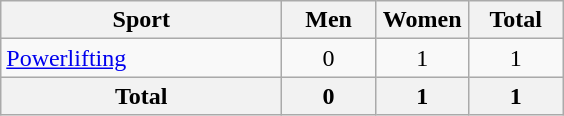<table class="wikitable sortable" style="text-align:center;">
<tr>
<th width=180>Sport</th>
<th width=55>Men</th>
<th width=55>Women</th>
<th width=55>Total</th>
</tr>
<tr>
<td align=left><a href='#'>Powerlifting</a></td>
<td>0</td>
<td>1</td>
<td>1</td>
</tr>
<tr>
<th>Total</th>
<th>0</th>
<th>1</th>
<th>1</th>
</tr>
</table>
